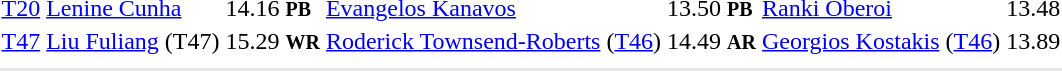<table>
<tr>
<td><a href='#'>T20</a></td>
<td><a href='#'>Lenine Cunha</a><br></td>
<td>14.16 <small><strong>PB</strong></small></td>
<td><a href='#'>Evangelos Kanavos</a><br></td>
<td>13.50 <small><strong>PB</strong></small></td>
<td><a href='#'>Ranki Oberoi</a><br></td>
<td>13.48</td>
</tr>
<tr>
<td><a href='#'>T47</a></td>
<td><a href='#'>Liu Fuliang</a> (T47)<br></td>
<td>15.29 <small><strong>WR</strong></small></td>
<td><a href='#'>Roderick Townsend-Roberts</a> (<a href='#'>T46</a>)<br></td>
<td>14.49 <small><strong>AR</strong></small></td>
<td><a href='#'>Georgios Kostakis</a> (<a href='#'>T46</a>)<br></td>
<td>13.89</td>
</tr>
<tr>
<td colspan=7></td>
</tr>
<tr>
</tr>
<tr bgcolor= e8e8e8>
<td colspan=7></td>
</tr>
</table>
